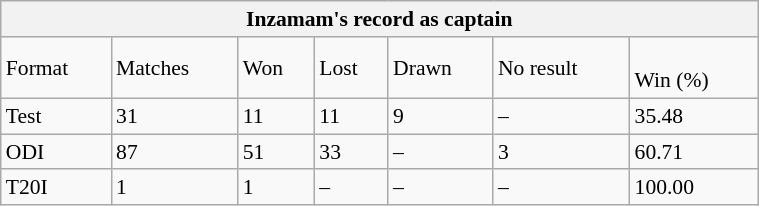<table class="wikitable" style="float: right; margin-left: 1em; width: 40%; font-size: 90%;" cellspacing="5">
<tr>
<th colspan="7"><strong>Inzamam's record as captain</strong></th>
</tr>
<tr>
<td>Format</td>
<td>Matches</td>
<td>Won</td>
<td>Lost</td>
<td>Drawn</td>
<td>No result</td>
<td><br>Win (%)</td>
</tr>
<tr>
<td>Test</td>
<td>31</td>
<td>11</td>
<td>11</td>
<td>9</td>
<td>–</td>
<td>35.48</td>
</tr>
<tr>
<td>ODI</td>
<td>87</td>
<td>51</td>
<td>33</td>
<td>–</td>
<td>3</td>
<td>60.71</td>
</tr>
<tr>
<td>T20I</td>
<td>1</td>
<td>1</td>
<td>–</td>
<td>–</td>
<td>–</td>
<td>100.00</td>
</tr>
</table>
